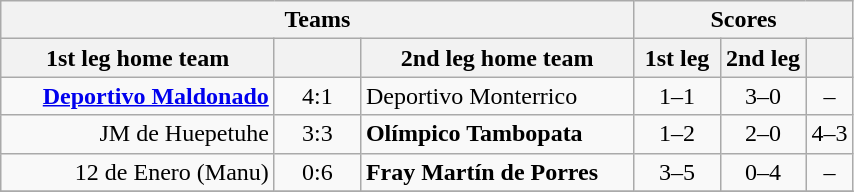<table class="wikitable" style="text-align: center;">
<tr>
<th colspan=3>Teams</th>
<th colspan=3>Scores</th>
</tr>
<tr>
<th width="175">1st leg home team</th>
<th width="50"></th>
<th width="175">2nd leg home team</th>
<th width="50">1st leg</th>
<th width="50">2nd leg</th>
<th></th>
</tr>
<tr>
<td align=right><strong><a href='#'>Deportivo Maldonado</a></strong></td>
<td>4:1</td>
<td align=left>Deportivo Monterrico</td>
<td>1–1</td>
<td>3–0</td>
<td>–</td>
</tr>
<tr>
<td align=right>JM de Huepetuhe</td>
<td>3:3</td>
<td align=left><strong>Olímpico Tambopata</strong></td>
<td>1–2</td>
<td>2–0</td>
<td>4–3</td>
</tr>
<tr>
<td align=right>12 de Enero (Manu)</td>
<td>0:6</td>
<td align=left><strong>Fray Martín de Porres</strong></td>
<td>3–5</td>
<td>0–4</td>
<td>–</td>
</tr>
<tr>
</tr>
</table>
